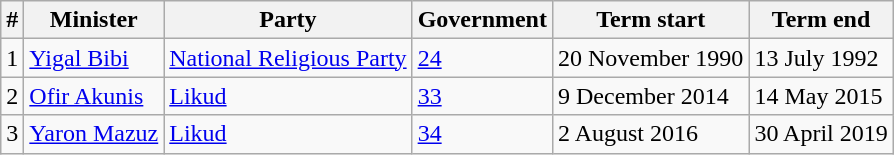<table class=wikitable>
<tr>
<th>#</th>
<th>Minister</th>
<th>Party</th>
<th>Government</th>
<th>Term start</th>
<th>Term end</th>
</tr>
<tr>
<td>1</td>
<td><a href='#'>Yigal Bibi</a></td>
<td><a href='#'>National Religious Party</a></td>
<td><a href='#'>24</a></td>
<td>20 November 1990</td>
<td>13 July 1992</td>
</tr>
<tr>
<td>2</td>
<td><a href='#'>Ofir Akunis</a></td>
<td><a href='#'>Likud</a></td>
<td><a href='#'>33</a></td>
<td>9 December 2014</td>
<td>14 May 2015</td>
</tr>
<tr>
<td>3</td>
<td><a href='#'>Yaron Mazuz</a></td>
<td><a href='#'>Likud</a></td>
<td><a href='#'>34</a></td>
<td>2 August 2016</td>
<td>30 April 2019</td>
</tr>
</table>
